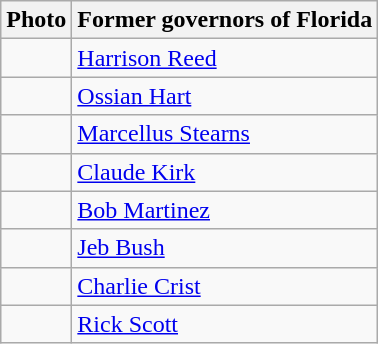<table class="wikitable">
<tr>
<th>Photo</th>
<th>Former governors of Florida</th>
</tr>
<tr>
<td></td>
<td><a href='#'>Harrison Reed</a></td>
</tr>
<tr>
<td></td>
<td><a href='#'>Ossian Hart</a></td>
</tr>
<tr>
<td></td>
<td><a href='#'>Marcellus Stearns</a></td>
</tr>
<tr>
<td></td>
<td><a href='#'>Claude Kirk</a></td>
</tr>
<tr>
<td></td>
<td><a href='#'>Bob Martinez</a></td>
</tr>
<tr>
<td></td>
<td><a href='#'>Jeb Bush</a></td>
</tr>
<tr>
<td></td>
<td><a href='#'>Charlie Crist</a></td>
</tr>
<tr>
<td></td>
<td><a href='#'>Rick Scott</a></td>
</tr>
</table>
